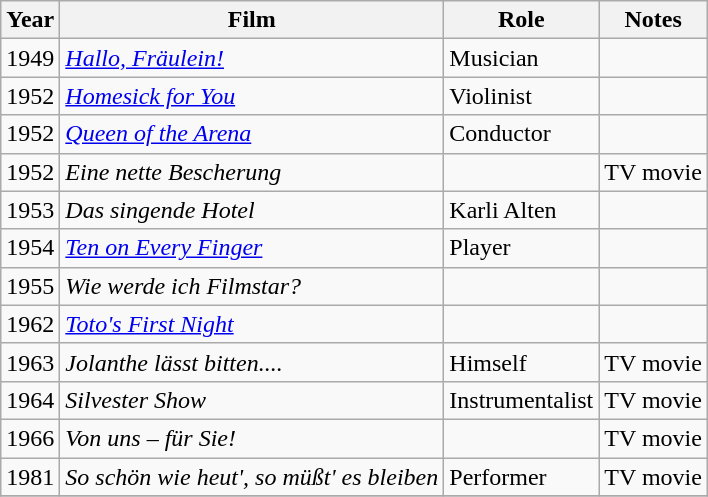<table class="wikitable sortable">
<tr>
<th>Year</th>
<th>Film</th>
<th>Role</th>
<th>Notes</th>
</tr>
<tr>
<td>1949</td>
<td><em><a href='#'>Hallo, Fräulein!</a></em></td>
<td>Musician</td>
</tr>
<tr>
<td>1952</td>
<td><em><a href='#'>Homesick for You</a></em></td>
<td>Violinist</td>
<td></td>
</tr>
<tr>
<td>1952</td>
<td><em><a href='#'>Queen of the Arena</a></em></td>
<td>Conductor</td>
<td></td>
</tr>
<tr>
<td>1952</td>
<td><em>Eine nette Bescherung</em></td>
<td></td>
<td>TV movie</td>
</tr>
<tr>
<td>1953</td>
<td><em>Das singende Hotel</em></td>
<td>Karli Alten</td>
<td></td>
</tr>
<tr>
<td>1954</td>
<td><em><a href='#'>Ten on Every Finger</a></em></td>
<td>Player</td>
<td></td>
</tr>
<tr>
<td>1955</td>
<td><em>Wie werde ich Filmstar?</em></td>
<td></td>
<td></td>
</tr>
<tr>
<td>1962</td>
<td><em><a href='#'>Toto's First Night</a></em></td>
<td></td>
<td></td>
</tr>
<tr>
<td>1963</td>
<td><em>Jolanthe lässt bitten....</em></td>
<td>Himself</td>
<td>TV movie</td>
</tr>
<tr>
<td>1964</td>
<td><em>Silvester Show</em></td>
<td>Instrumentalist</td>
<td>TV movie</td>
</tr>
<tr>
<td>1966</td>
<td><em>Von uns – für Sie!</em></td>
<td></td>
<td>TV movie</td>
</tr>
<tr>
<td>1981</td>
<td><em>So schön wie heut', so müßt' es bleiben</em></td>
<td>Performer</td>
<td>TV movie</td>
</tr>
<tr>
</tr>
</table>
